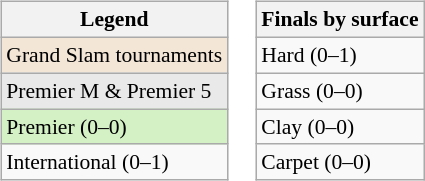<table>
<tr valign=top>
<td><br><table class=wikitable style="font-size:90%">
<tr>
<th>Legend</th>
</tr>
<tr>
<td bgcolor=f3e6d7>Grand Slam tournaments</td>
</tr>
<tr>
<td bgcolor=e9e9e9>Premier M & Premier 5</td>
</tr>
<tr>
<td bgcolor=d4f1c5>Premier (0–0)</td>
</tr>
<tr>
<td>International (0–1)</td>
</tr>
</table>
</td>
<td><br><table class=wikitable style="font-size:90%">
<tr>
<th>Finals by surface</th>
</tr>
<tr>
<td>Hard (0–1)</td>
</tr>
<tr>
<td>Grass (0–0)</td>
</tr>
<tr>
<td>Clay (0–0)</td>
</tr>
<tr>
<td>Carpet (0–0)</td>
</tr>
</table>
</td>
</tr>
</table>
